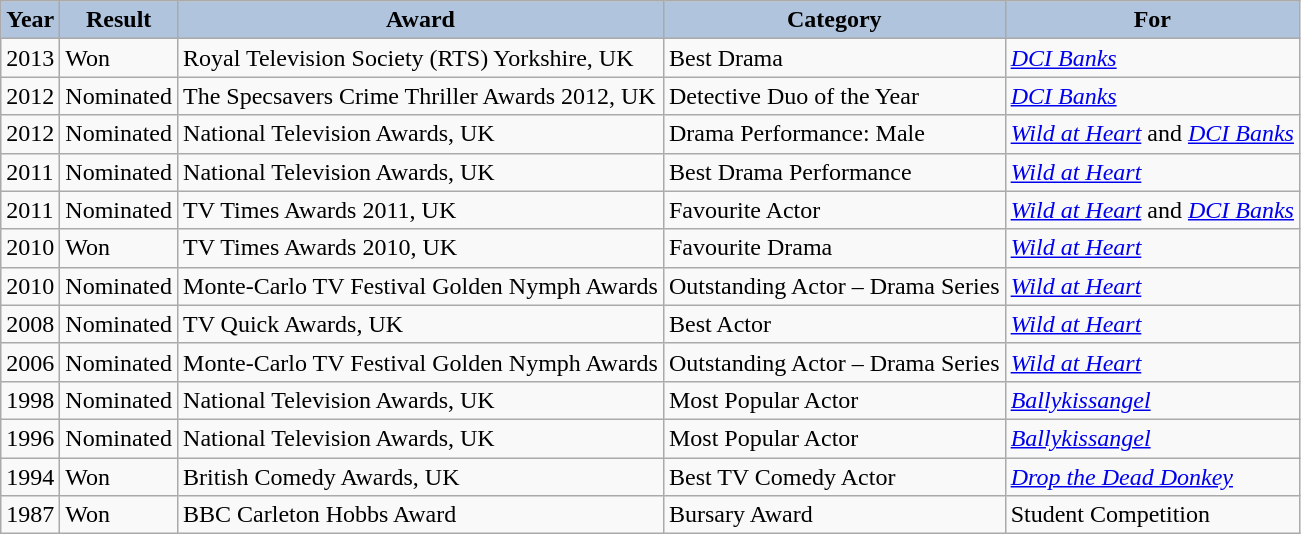<table class="wikitable" width="!00%">
<tr>
<th style="background:#B0C4DE;">Year</th>
<th style="background:#B0C4DE;">Result</th>
<th style="background:#B0C4DE;">Award</th>
<th style="background:#B0C4DE;">Category</th>
<th style="background:#B0C4DE;">For</th>
</tr>
<tr valign="top">
<td>2013</td>
<td>Won</td>
<td>Royal Television Society (RTS) Yorkshire, UK</td>
<td>Best Drama</td>
<td><em><a href='#'>DCI Banks</a></em></td>
</tr>
<tr valign="top">
<td>2012</td>
<td>Nominated</td>
<td>The Specsavers Crime Thriller Awards 2012, UK</td>
<td>Detective Duo of the Year</td>
<td><em><a href='#'>DCI Banks</a></em></td>
</tr>
<tr valign="top">
<td>2012</td>
<td>Nominated</td>
<td>National Television Awards, UK</td>
<td>Drama Performance: Male</td>
<td><em><a href='#'>Wild at Heart</a></em> and <em><a href='#'>DCI Banks</a></em></td>
</tr>
<tr valign="top">
<td>2011</td>
<td>Nominated</td>
<td>National Television Awards, UK</td>
<td>Best Drama Performance</td>
<td><em><a href='#'>Wild at Heart</a></em></td>
</tr>
<tr valign="top">
<td>2011</td>
<td>Nominated</td>
<td>TV Times Awards 2011, UK</td>
<td>Favourite Actor</td>
<td><em><a href='#'>Wild at Heart</a></em> and <em><a href='#'>DCI Banks</a></em></td>
</tr>
<tr valign="top">
<td>2010</td>
<td>Won</td>
<td>TV Times Awards 2010, UK</td>
<td>Favourite Drama</td>
<td><em><a href='#'>Wild at Heart</a></em></td>
</tr>
<tr valign="top">
<td>2010</td>
<td>Nominated</td>
<td>Monte-Carlo TV Festival Golden Nymph Awards</td>
<td>Outstanding Actor – Drama Series</td>
<td><em><a href='#'>Wild at Heart</a></em></td>
</tr>
<tr valign="top">
<td>2008</td>
<td>Nominated</td>
<td>TV Quick Awards, UK</td>
<td>Best Actor</td>
<td><em><a href='#'>Wild at Heart</a></em></td>
</tr>
<tr valign="top">
<td>2006</td>
<td>Nominated</td>
<td>Monte-Carlo TV Festival Golden Nymph Awards</td>
<td>Outstanding Actor – Drama Series</td>
<td><em><a href='#'>Wild at Heart</a></em></td>
</tr>
<tr valign="top">
<td>1998</td>
<td>Nominated</td>
<td>National Television Awards, UK</td>
<td>Most Popular Actor</td>
<td><em><a href='#'>Ballykissangel</a></em></td>
</tr>
<tr valign="top">
<td>1996</td>
<td>Nominated</td>
<td>National Television Awards, UK</td>
<td>Most Popular Actor</td>
<td><em><a href='#'>Ballykissangel</a></em></td>
</tr>
<tr valign="top">
<td>1994</td>
<td>Won</td>
<td>British Comedy Awards, UK</td>
<td>Best TV Comedy Actor</td>
<td><em><a href='#'>Drop the Dead Donkey</a></em></td>
</tr>
<tr valign="top">
<td>1987</td>
<td>Won</td>
<td>BBC Carleton Hobbs Award</td>
<td>Bursary Award</td>
<td>Student Competition</td>
</tr>
</table>
